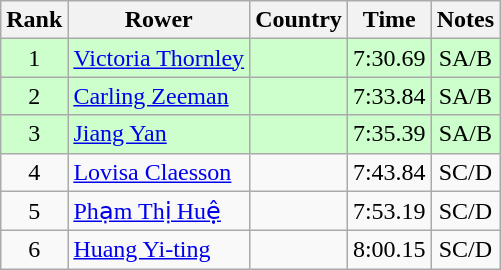<table class="wikitable" style="text-align:center">
<tr>
<th>Rank</th>
<th>Rower</th>
<th>Country</th>
<th>Time</th>
<th>Notes</th>
</tr>
<tr bgcolor=ccffcc>
<td>1</td>
<td align="left"><a href='#'>Victoria Thornley</a></td>
<td align="left"></td>
<td>7:30.69</td>
<td>SA/B</td>
</tr>
<tr bgcolor=ccffcc>
<td>2</td>
<td align="left"><a href='#'>Carling Zeeman</a></td>
<td align="left"></td>
<td>7:33.84</td>
<td>SA/B</td>
</tr>
<tr bgcolor=ccffcc>
<td>3</td>
<td align="left"><a href='#'>Jiang Yan</a></td>
<td align="left"></td>
<td>7:35.39</td>
<td>SA/B</td>
</tr>
<tr>
<td>4</td>
<td align="left"><a href='#'>Lovisa Claesson</a></td>
<td align="left"></td>
<td>7:43.84</td>
<td>SC/D</td>
</tr>
<tr>
<td>5</td>
<td align="left"><a href='#'>Phạm Thị Huệ</a></td>
<td align="left"></td>
<td>7:53.19</td>
<td>SC/D</td>
</tr>
<tr>
<td>6</td>
<td align="left"><a href='#'>Huang Yi-ting</a></td>
<td align="left"></td>
<td>8:00.15</td>
<td>SC/D</td>
</tr>
</table>
